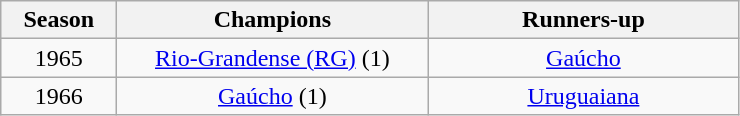<table class="wikitable" style="text-align:center; margin-left:1em;">
<tr>
<th style="width:70px">Season</th>
<th style="width:200px">Champions</th>
<th style="width:200px">Runners-up</th>
</tr>
<tr>
<td>1965</td>
<td><a href='#'>Rio-Grandense (RG)</a> (1)</td>
<td><a href='#'>Gaúcho</a></td>
</tr>
<tr>
<td>1966</td>
<td><a href='#'>Gaúcho</a> (1)</td>
<td><a href='#'>Uruguaiana</a></td>
</tr>
</table>
